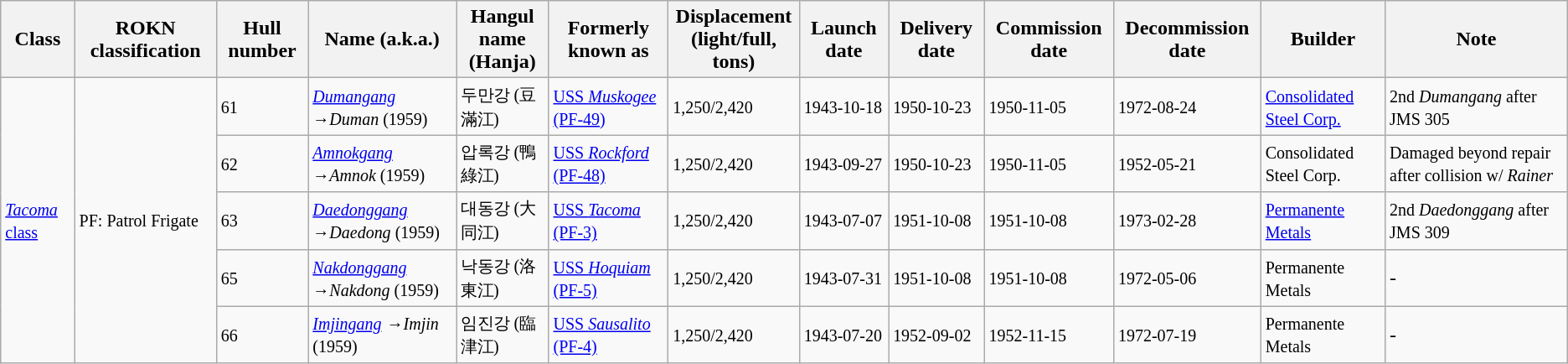<table class="wikitable">
<tr>
<th>Class</th>
<th>ROKN classification</th>
<th>Hull number</th>
<th>Name (a.k.a.)</th>
<th>Hangul name<br>(Hanja)</th>
<th>Formerly known as</th>
<th>Displacement<br>(light/full, tons)</th>
<th>Launch date</th>
<th>Delivery date</th>
<th>Commission date</th>
<th>Decommission date</th>
<th>Builder</th>
<th>Note</th>
</tr>
<tr>
<td rowspan="5"><a href='#'><small><em>Tacoma</em> class</small></a></td>
<td rowspan="5"><small>PF: Patrol Frigate</small></td>
<td><small>61</small></td>
<td><small><a href='#'><em>Dumangang</em></a></small> <small>→<em>Duman</em> (1959)</small></td>
<td><small>두만강 (豆滿江)</small></td>
<td><a href='#'><small>USS <em>Muskogee</em> (PF-49)</small></a></td>
<td><small>1,250/2,420</small></td>
<td><small>1943-10-18</small></td>
<td><small>1950-10-23</small></td>
<td><small>1950-11-05</small></td>
<td><small>1972-08-24</small></td>
<td><a href='#'><small>Consolidated Steel Corp.</small></a></td>
<td><small>2nd <em>Dumangang</em> after JMS 305</small></td>
</tr>
<tr>
<td><small>62</small></td>
<td><small><a href='#'><em>Amnokgang</em></a></small> <small>→<em>Amnok</em> (1959)</small></td>
<td><small>압록강 (鴨綠江)</small></td>
<td><a href='#'><small>USS <em>Rockford</em> (PF-48)</small></a></td>
<td><small>1,250/2,420</small></td>
<td><small>1943-09-27</small></td>
<td><small>1950-10-23</small></td>
<td><small>1950-11-05</small></td>
<td><small>1952-05-21</small></td>
<td><small>Consolidated Steel Corp.</small></td>
<td><small>Damaged beyond repair after collision w/ <em>Rainer</em></small></td>
</tr>
<tr>
<td><small>63</small></td>
<td><small><a href='#'><em>Daedonggang</em></a>  →<em>Daedong</em> (1959)</small></td>
<td><small>대동강 (大同江)</small></td>
<td><a href='#'><small>USS <em>Tacoma</em> (PF-3)</small></a></td>
<td><small>1,250/2,420</small></td>
<td><small>1943-07-07</small></td>
<td><small>1951-10-08</small></td>
<td><small>1951-10-08</small></td>
<td><small>1973-02-28</small></td>
<td><a href='#'><small>Permanente Metals</small></a></td>
<td><small>2nd <em>Daedonggang</em> after JMS 309</small></td>
</tr>
<tr>
<td><small>65</small></td>
<td><small><a href='#'><em>Nakdonggang</em></a> →<em>Nakdong</em> (1959)</small></td>
<td><small>낙동강 (洛東江)</small></td>
<td><a href='#'><small>USS <em>Hoquiam</em> (PF-5)</small></a></td>
<td><small>1,250/2,420</small></td>
<td><small>1943-07-31</small></td>
<td><small>1951-10-08</small></td>
<td><small>1951-10-08</small></td>
<td><small>1972-05-06</small></td>
<td><small>Permanente Metals</small></td>
<td>-</td>
</tr>
<tr>
<td><small>66</small></td>
<td><small><a href='#'><em>Imjingang</em></a></small> <small>→<em>I</em></small><small><em>mji</em></small><small><em>n</em></small> <small>(1959)</small></td>
<td><small>임진강 (臨津江)</small></td>
<td><a href='#'><small>USS <em>Sausalito</em> (PF-4)</small></a></td>
<td><small>1,250/2,420</small></td>
<td><small>1943-07-20</small></td>
<td><small>1952-09-02</small></td>
<td><small>1952-11-15</small></td>
<td><small>1972-07-19</small></td>
<td><small>Permanente Metals</small></td>
<td>-</td>
</tr>
</table>
